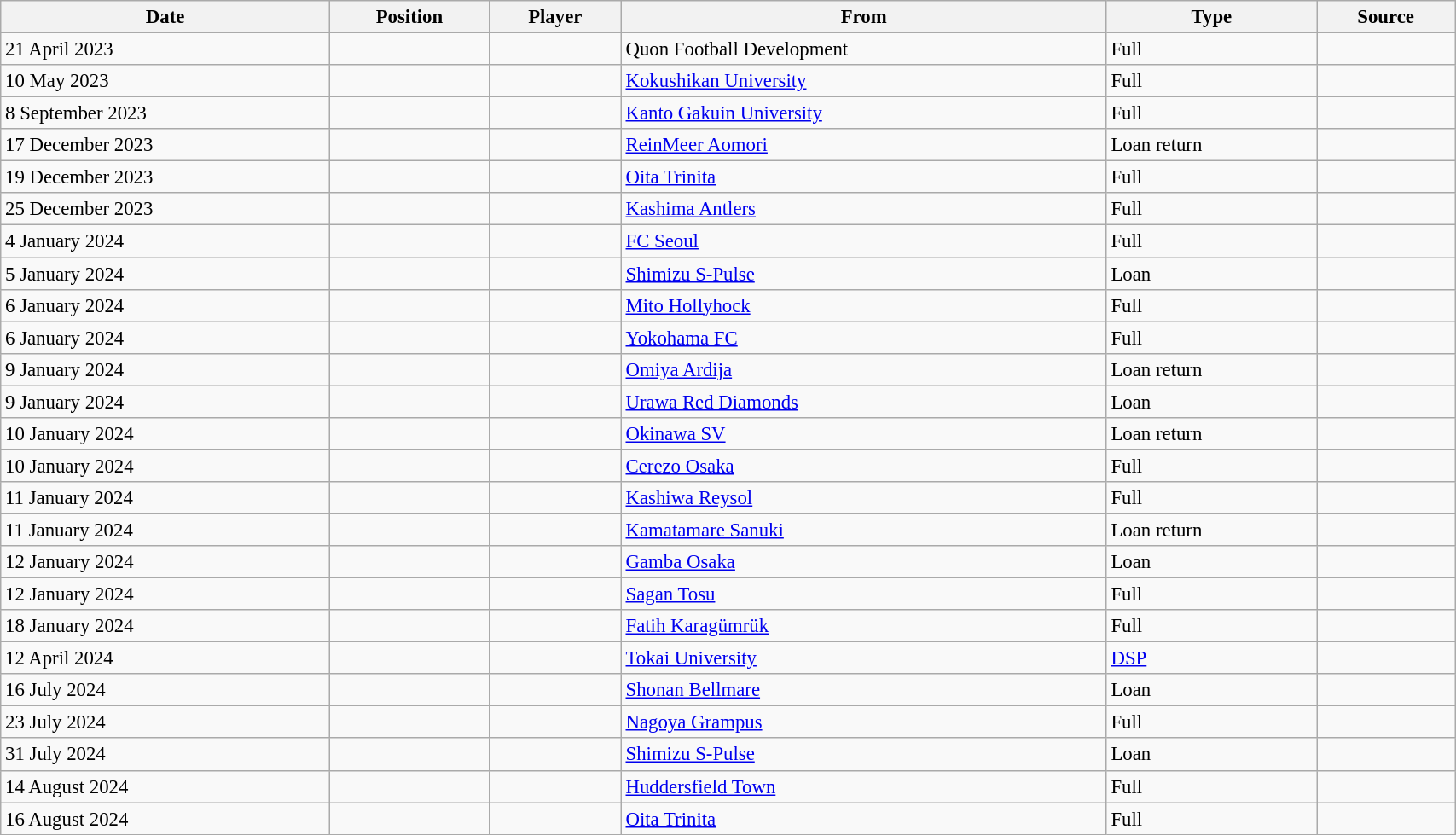<table class="wikitable sortable" style="width:90%; text-align:center; font-size:95%; text-align:left;">
<tr>
<th>Date</th>
<th>Position</th>
<th>Player</th>
<th>From</th>
<th>Type</th>
<th>Source</th>
</tr>
<tr>
<td>21 April 2023</td>
<td></td>
<td></td>
<td> Quon Football Development</td>
<td>Full</td>
<td></td>
</tr>
<tr>
<td>10 May 2023</td>
<td></td>
<td></td>
<td> <a href='#'>Kokushikan University</a></td>
<td>Full</td>
<td></td>
</tr>
<tr>
<td>8 September 2023</td>
<td></td>
<td></td>
<td> <a href='#'>Kanto Gakuin University</a></td>
<td>Full</td>
<td></td>
</tr>
<tr>
<td>17 December 2023</td>
<td></td>
<td></td>
<td> <a href='#'>ReinMeer Aomori</a></td>
<td>Loan return</td>
<td></td>
</tr>
<tr>
<td>19 December 2023</td>
<td></td>
<td></td>
<td> <a href='#'>Oita Trinita</a></td>
<td>Full</td>
<td></td>
</tr>
<tr>
<td>25 December 2023</td>
<td></td>
<td></td>
<td> <a href='#'>Kashima Antlers</a></td>
<td>Full</td>
<td></td>
</tr>
<tr>
<td>4 January 2024</td>
<td></td>
<td></td>
<td> <a href='#'>FC Seoul</a></td>
<td>Full</td>
<td></td>
</tr>
<tr>
<td>5 January 2024</td>
<td></td>
<td></td>
<td> <a href='#'>Shimizu S-Pulse</a></td>
<td>Loan</td>
<td></td>
</tr>
<tr>
<td>6 January 2024</td>
<td></td>
<td></td>
<td> <a href='#'>Mito Hollyhock</a></td>
<td>Full</td>
<td></td>
</tr>
<tr>
<td>6 January 2024</td>
<td></td>
<td></td>
<td> <a href='#'>Yokohama FC</a></td>
<td>Full</td>
<td></td>
</tr>
<tr>
<td>9 January 2024</td>
<td></td>
<td></td>
<td> <a href='#'>Omiya Ardija</a></td>
<td>Loan return</td>
<td></td>
</tr>
<tr>
<td>9 January 2024</td>
<td></td>
<td></td>
<td> <a href='#'>Urawa Red Diamonds</a></td>
<td>Loan</td>
<td></td>
</tr>
<tr>
<td>10 January 2024</td>
<td></td>
<td></td>
<td> <a href='#'>Okinawa SV</a></td>
<td>Loan return</td>
<td></td>
</tr>
<tr>
<td>10 January 2024</td>
<td></td>
<td></td>
<td> <a href='#'>Cerezo Osaka</a></td>
<td>Full</td>
<td></td>
</tr>
<tr>
<td>11 January 2024</td>
<td></td>
<td></td>
<td> <a href='#'>Kashiwa Reysol</a></td>
<td>Full</td>
<td></td>
</tr>
<tr>
<td>11 January 2024</td>
<td></td>
<td></td>
<td> <a href='#'>Kamatamare Sanuki</a></td>
<td>Loan return</td>
<td></td>
</tr>
<tr>
<td>12 January 2024</td>
<td></td>
<td></td>
<td> <a href='#'>Gamba Osaka</a></td>
<td>Loan</td>
<td></td>
</tr>
<tr>
<td>12 January 2024</td>
<td></td>
<td></td>
<td> <a href='#'>Sagan Tosu</a></td>
<td>Full</td>
<td></td>
</tr>
<tr>
<td>18 January 2024</td>
<td></td>
<td></td>
<td> <a href='#'>Fatih Karagümrük</a></td>
<td>Full</td>
<td></td>
</tr>
<tr>
<td>12 April 2024</td>
<td></td>
<td></td>
<td> <a href='#'>Tokai University</a></td>
<td><a href='#'>DSP</a></td>
<td></td>
</tr>
<tr>
<td>16 July 2024</td>
<td></td>
<td></td>
<td> <a href='#'>Shonan Bellmare</a></td>
<td>Loan</td>
<td></td>
</tr>
<tr>
<td>23 July 2024</td>
<td></td>
<td></td>
<td> <a href='#'>Nagoya Grampus</a></td>
<td>Full</td>
<td></td>
</tr>
<tr>
<td>31 July 2024</td>
<td></td>
<td></td>
<td> <a href='#'>Shimizu S-Pulse</a></td>
<td>Loan</td>
<td></td>
</tr>
<tr>
<td>14 August 2024</td>
<td></td>
<td></td>
<td> <a href='#'>Huddersfield Town</a></td>
<td>Full</td>
<td></td>
</tr>
<tr>
<td>16 August 2024</td>
<td></td>
<td></td>
<td> <a href='#'>Oita Trinita</a></td>
<td>Full</td>
<td></td>
</tr>
</table>
